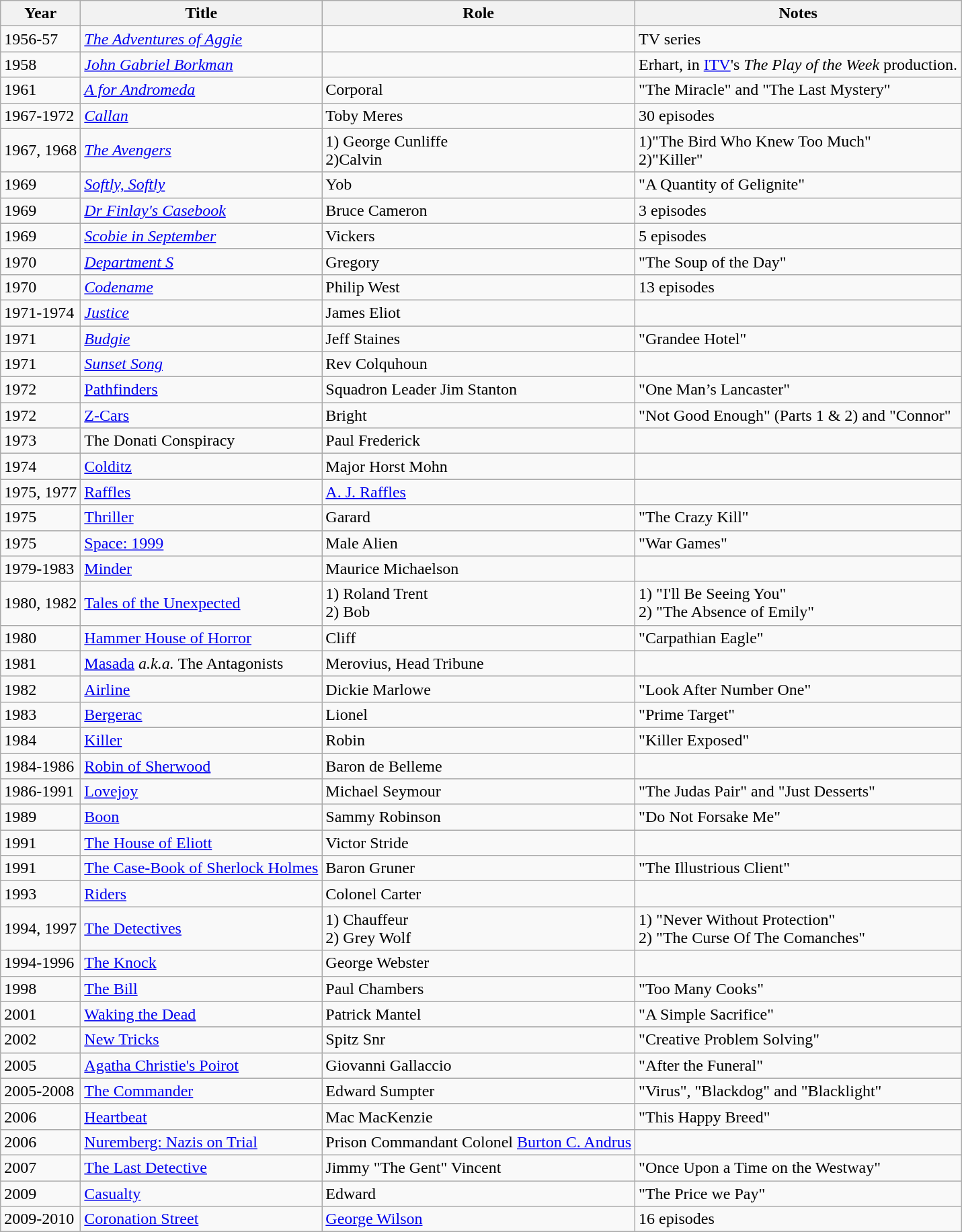<table class="wikitable">
<tr>
<th>Year</th>
<th>Title</th>
<th>Role</th>
<th>Notes</th>
</tr>
<tr>
<td>1956-57</td>
<td><em><a href='#'>The Adventures of Aggie</a></em></td>
<td></td>
<td>TV series</td>
</tr>
<tr>
<td>1958</td>
<td><em><a href='#'>John Gabriel Borkman</a></em></td>
<td></td>
<td>Erhart, in <a href='#'>ITV</a>'s <em>The Play of the Week</em> production.</td>
</tr>
<tr>
<td>1961</td>
<td><em><a href='#'>A for Andromeda</a></em></td>
<td>Corporal</td>
<td>"The Miracle" and "The Last Mystery"</td>
</tr>
<tr>
<td>1967-1972</td>
<td><em><a href='#'>Callan</a></em></td>
<td>Toby Meres</td>
<td>30 episodes</td>
</tr>
<tr>
<td>1967, 1968</td>
<td><em><a href='#'>The Avengers</a></em></td>
<td>1) George Cunliffe<br>2)Calvin</td>
<td>1)"The Bird Who Knew Too Much"<br>2)"Killer"</td>
</tr>
<tr>
<td>1969</td>
<td><em><a href='#'>Softly, Softly</a></em></td>
<td>Yob</td>
<td>"A Quantity of Gelignite"</td>
</tr>
<tr>
<td>1969</td>
<td><em><a href='#'>Dr Finlay's Casebook</a></em></td>
<td>Bruce Cameron</td>
<td>3 episodes</td>
</tr>
<tr>
<td>1969</td>
<td><em><a href='#'>Scobie in September</a></em></td>
<td>Vickers</td>
<td>5 episodes</td>
</tr>
<tr>
<td>1970</td>
<td><em><a href='#'>Department S</a></em></td>
<td>Gregory</td>
<td>"The Soup of the Day"</td>
</tr>
<tr>
<td>1970</td>
<td><em><a href='#'>Codename</a></em></td>
<td>Philip West</td>
<td>13 episodes</td>
</tr>
<tr>
<td>1971-1974</td>
<td><em><a href='#'>Justice</a></em></td>
<td>James Eliot</td>
<td></td>
</tr>
<tr>
<td>1971</td>
<td><em><a href='#'>Budgie</a></em></td>
<td>Jeff Staines</td>
<td>"Grandee Hotel"</td>
</tr>
<tr>
<td>1971</td>
<td><em> <a href='#'>Sunset Song</a></td>
<td>Rev Colquhoun</td>
</tr>
<tr>
<td>1972</td>
<td></em><a href='#'>Pathfinders</a><em></td>
<td>Squadron Leader Jim Stanton</td>
<td>"One Man’s Lancaster"</td>
</tr>
<tr>
<td>1972</td>
<td></em><a href='#'>Z-Cars</a><em></td>
<td>Bright</td>
<td>"Not Good Enough" (Parts 1 & 2) and "Connor"</td>
</tr>
<tr>
<td>1973</td>
<td></em>The Donati Conspiracy<em></td>
<td>Paul Frederick</td>
<td></td>
</tr>
<tr>
<td>1974</td>
<td></em><a href='#'>Colditz</a><em></td>
<td>Major Horst Mohn</td>
<td></td>
</tr>
<tr>
<td>1975, 1977</td>
<td></em><a href='#'>Raffles</a><em></td>
<td><a href='#'>A. J. Raffles</a></td>
<td></td>
</tr>
<tr>
<td>1975</td>
<td></em><a href='#'>Thriller</a><em></td>
<td>Garard</td>
<td>"The Crazy Kill"</td>
</tr>
<tr>
<td>1975</td>
<td></em><a href='#'>Space: 1999</a><em></td>
<td>Male Alien</td>
<td>"War Games"</td>
</tr>
<tr>
<td>1979-1983</td>
<td></em><a href='#'>Minder</a><em></td>
<td>Maurice Michaelson</td>
<td></td>
</tr>
<tr>
<td>1980, 1982</td>
<td></em><a href='#'>Tales of the Unexpected</a><em></td>
<td>1) Roland Trent<br>2) Bob</td>
<td>1) "I'll Be Seeing You"<br>2) "The Absence of Emily"</td>
</tr>
<tr>
<td>1980</td>
<td></em><a href='#'>Hammer House of Horror</a><em></td>
<td>Cliff</td>
<td>"Carpathian Eagle"</td>
</tr>
<tr>
<td>1981</td>
<td></em><a href='#'>Masada</a><em> a.k.a. </em>The Antagonists<em></td>
<td>Merovius, Head Tribune</td>
<td></td>
</tr>
<tr>
<td>1982</td>
<td></em><a href='#'>Airline</a><em></td>
<td>Dickie Marlowe</td>
<td>"Look After Number One"</td>
</tr>
<tr>
<td>1983</td>
<td></em><a href='#'>Bergerac</a><em></td>
<td>Lionel</td>
<td>"Prime Target"</td>
</tr>
<tr>
<td>1984</td>
<td></em><a href='#'>Killer</a><em></td>
<td>Robin</td>
<td>"Killer Exposed"</td>
</tr>
<tr>
<td>1984-1986</td>
<td></em><a href='#'>Robin of Sherwood</a><em></td>
<td>Baron de Belleme</td>
<td></td>
</tr>
<tr>
<td>1986-1991</td>
<td></em><a href='#'>Lovejoy</a><em></td>
<td>Michael Seymour</td>
<td>"The Judas Pair" and "Just Desserts"</td>
</tr>
<tr>
<td>1989</td>
<td></em><a href='#'>Boon</a><em></td>
<td>Sammy Robinson</td>
<td>"Do Not Forsake Me"</td>
</tr>
<tr>
<td>1991</td>
<td></em><a href='#'>The House of Eliott</a><em></td>
<td>Victor Stride</td>
<td></td>
</tr>
<tr>
<td>1991</td>
<td></em><a href='#'>The Case-Book of Sherlock Holmes</a><em></td>
<td>Baron Gruner</td>
<td>"The Illustrious Client"</td>
</tr>
<tr>
<td>1993</td>
<td></em><a href='#'>Riders</a><em></td>
<td>Colonel Carter</td>
<td></td>
</tr>
<tr>
<td>1994, 1997</td>
<td></em><a href='#'>The Detectives</a><em></td>
<td>1) Chauffeur<br>2) Grey Wolf</td>
<td>1) "Never Without Protection"<br>2) "The Curse Of The Comanches"</td>
</tr>
<tr>
<td>1994-1996</td>
<td></em><a href='#'>The Knock</a><em></td>
<td>George Webster</td>
<td></td>
</tr>
<tr>
<td>1998</td>
<td></em><a href='#'>The Bill</a><em></td>
<td>Paul Chambers</td>
<td>"Too Many Cooks"</td>
</tr>
<tr>
<td>2001</td>
<td></em><a href='#'>Waking the Dead</a><em></td>
<td>Patrick Mantel</td>
<td>"A Simple Sacrifice"</td>
</tr>
<tr>
<td>2002</td>
<td></em><a href='#'>New Tricks</a><em></td>
<td>Spitz Snr</td>
<td>"Creative Problem Solving"</td>
</tr>
<tr>
<td>2005</td>
<td></em><a href='#'>Agatha Christie's Poirot</a><em></td>
<td>Giovanni Gallaccio</td>
<td>"After the Funeral"</td>
</tr>
<tr>
<td>2005-2008</td>
<td></em><a href='#'>The Commander</a><em></td>
<td>Edward Sumpter</td>
<td>"Virus", "Blackdog" and "Blacklight"</td>
</tr>
<tr>
<td>2006</td>
<td></em><a href='#'>Heartbeat</a><em></td>
<td>Mac MacKenzie</td>
<td>"This Happy Breed"</td>
</tr>
<tr>
<td>2006</td>
<td></em><a href='#'>Nuremberg: Nazis on Trial</a><em></td>
<td>Prison Commandant Colonel <a href='#'>Burton C. Andrus</a></td>
<td></td>
</tr>
<tr>
<td>2007</td>
<td></em><a href='#'>The Last Detective</a><em></td>
<td>Jimmy "The Gent" Vincent</td>
<td>"Once Upon a Time on the Westway"</td>
</tr>
<tr>
<td>2009</td>
<td></em><a href='#'>Casualty</a><em></td>
<td>Edward</td>
<td>"The Price we Pay"</td>
</tr>
<tr>
<td>2009-2010</td>
<td></em><a href='#'>Coronation Street</a><em></td>
<td><a href='#'>George Wilson</a></td>
<td>16 episodes</td>
</tr>
</table>
